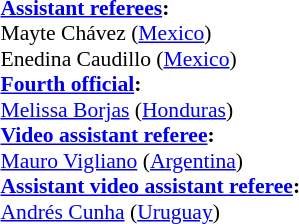<table width=50% style="font-size:90%">
<tr>
<td><br><strong><a href='#'>Assistant referees</a>:</strong>
<br>Mayte Chávez (<a href='#'>Mexico</a>)
<br>Enedina Caudillo (<a href='#'>Mexico</a>)
<br><strong><a href='#'>Fourth official</a>:</strong>
<br><a href='#'>Melissa Borjas</a> (<a href='#'>Honduras</a>)
<br><strong><a href='#'>Video assistant referee</a>:</strong>
<br><a href='#'>Mauro Vigliano</a> (<a href='#'>Argentina</a>)
<br><strong><a href='#'>Assistant video assistant referee</a>:</strong>
<br><a href='#'>Andrés Cunha</a> (<a href='#'>Uruguay</a>)</td>
</tr>
</table>
